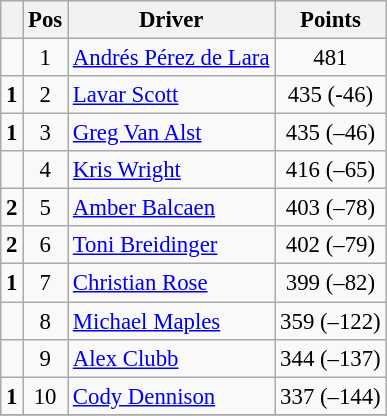<table class="wikitable" style="font-size: 95%;">
<tr>
<th></th>
<th>Pos</th>
<th>Driver</th>
<th>Points</th>
</tr>
<tr>
<td align="left"></td>
<td style="text-align:center;">1</td>
<td><a href='#'>Andrés Pérez de Lara</a></td>
<td style="text-align:center;">481</td>
</tr>
<tr>
<td align="left"> <strong>1</strong></td>
<td style="text-align:center;">2</td>
<td><a href='#'>Lavar Scott</a></td>
<td style="text-align:center;">435 (-46)</td>
</tr>
<tr>
<td align="left"> <strong>1</strong></td>
<td style="text-align:center;">3</td>
<td><a href='#'>Greg Van Alst</a></td>
<td style="text-align:center;">435 (–46)</td>
</tr>
<tr>
<td align="left"></td>
<td style="text-align:center;">4</td>
<td><a href='#'>Kris Wright</a></td>
<td style="text-align:center;">416 (–65)</td>
</tr>
<tr>
<td align="left"> <strong>2</strong></td>
<td style="text-align:center;">5</td>
<td><a href='#'>Amber Balcaen</a></td>
<td style="text-align:center;">403 (–78)</td>
</tr>
<tr>
<td align="left"> <strong>2</strong></td>
<td style="text-align:center;">6</td>
<td><a href='#'>Toni Breidinger</a></td>
<td style="text-align:center;">402 (–79)</td>
</tr>
<tr>
<td align="left"> <strong>1</strong></td>
<td style="text-align:center;">7</td>
<td><a href='#'>Christian Rose</a></td>
<td style="text-align:center;">399 (–82)</td>
</tr>
<tr>
<td align="left"></td>
<td style="text-align:center;">8</td>
<td><a href='#'>Michael Maples</a></td>
<td style="text-align:center;">359 (–122)</td>
</tr>
<tr>
<td align="left"></td>
<td style="text-align:center;">9</td>
<td><a href='#'>Alex Clubb</a></td>
<td style="text-align:center;">344 (–137)</td>
</tr>
<tr>
<td align="left"> <strong>1</strong></td>
<td style="text-align:center;">10</td>
<td><a href='#'>Cody Dennison</a></td>
<td style="text-align:center;">337 (–144)</td>
</tr>
<tr class="sortbottom">
</tr>
</table>
